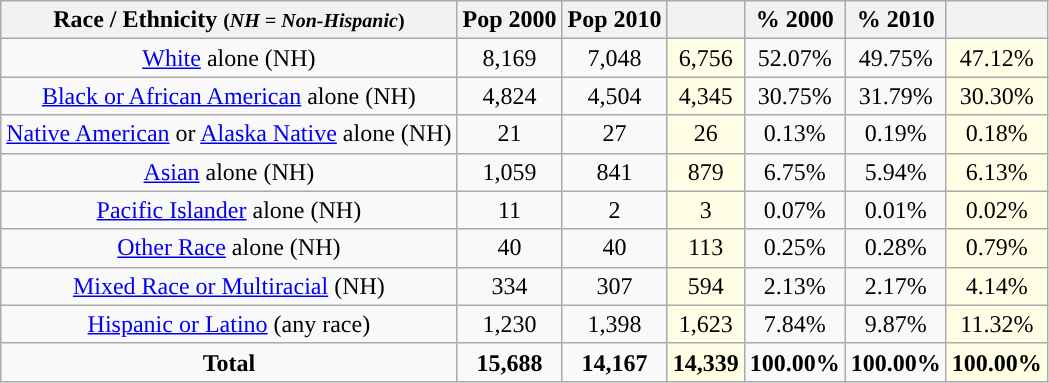<table class="wikitable" style="text-align:center;">
<tr>
<th>Race / Ethnicity <small>(<em>NH = Non-Hispanic</em>)</small></th>
<th>Pop 2000</th>
<th>Pop 2010</th>
<th></th>
<th>% 2000</th>
<th>% 2010</th>
<th></th>
</tr>
<tr>
<td><a href='#'>White</a> alone (NH)</td>
<td>8,169</td>
<td>7,048</td>
<td style='background: #ffffe6;'>6,756</td>
<td>52.07%</td>
<td>49.75%</td>
<td style='background: #ffffe6;'>47.12%</td>
</tr>
<tr>
<td><a href='#'>Black or African American</a> alone (NH)</td>
<td>4,824</td>
<td>4,504</td>
<td style='background: #ffffe6;'>4,345</td>
<td>30.75%</td>
<td>31.79%</td>
<td style='background: #ffffe6;'>30.30%</td>
</tr>
<tr>
<td><a href='#'>Native American</a> or <a href='#'>Alaska Native</a> alone (NH)</td>
<td>21</td>
<td>27</td>
<td style='background: #ffffe6;'>26</td>
<td>0.13%</td>
<td>0.19%</td>
<td style='background: #ffffe6;'>0.18%</td>
</tr>
<tr>
<td><a href='#'>Asian</a> alone (NH)</td>
<td>1,059</td>
<td>841</td>
<td style='background: #ffffe6;'>879</td>
<td>6.75%</td>
<td>5.94%</td>
<td style='background: #ffffe6;'>6.13%</td>
</tr>
<tr>
<td><a href='#'>Pacific Islander</a> alone (NH)</td>
<td>11</td>
<td>2</td>
<td style='background: #ffffe6;'>3</td>
<td>0.07%</td>
<td>0.01%</td>
<td style='background: #ffffe6;'>0.02%</td>
</tr>
<tr>
<td><a href='#'>Other Race</a> alone (NH)</td>
<td>40</td>
<td>40</td>
<td style='background: #ffffe6;'>113</td>
<td>0.25%</td>
<td>0.28%</td>
<td style='background: #ffffe6;'>0.79%</td>
</tr>
<tr>
<td><a href='#'>Mixed Race or Multiracial</a> (NH)</td>
<td>334</td>
<td>307</td>
<td style='background: #ffffe6;'>594</td>
<td>2.13%</td>
<td>2.17%</td>
<td style='background: #ffffe6;'>4.14%</td>
</tr>
<tr>
<td><a href='#'>Hispanic or Latino</a> (any race)</td>
<td>1,230</td>
<td>1,398</td>
<td style='background: #ffffe6;'>1,623</td>
<td>7.84%</td>
<td>9.87%</td>
<td style='background: #ffffe6;'>11.32%</td>
</tr>
<tr>
<td><strong>Total</strong></td>
<td><strong>15,688</strong></td>
<td><strong>14,167</strong></td>
<td style='background: #ffffe6;'><strong>14,339</strong></td>
<td><strong>100.00%</strong></td>
<td><strong>100.00%</strong></td>
<td style='background: #ffffe6;'><strong>100.00%</strong></td>
</tr>
</table>
